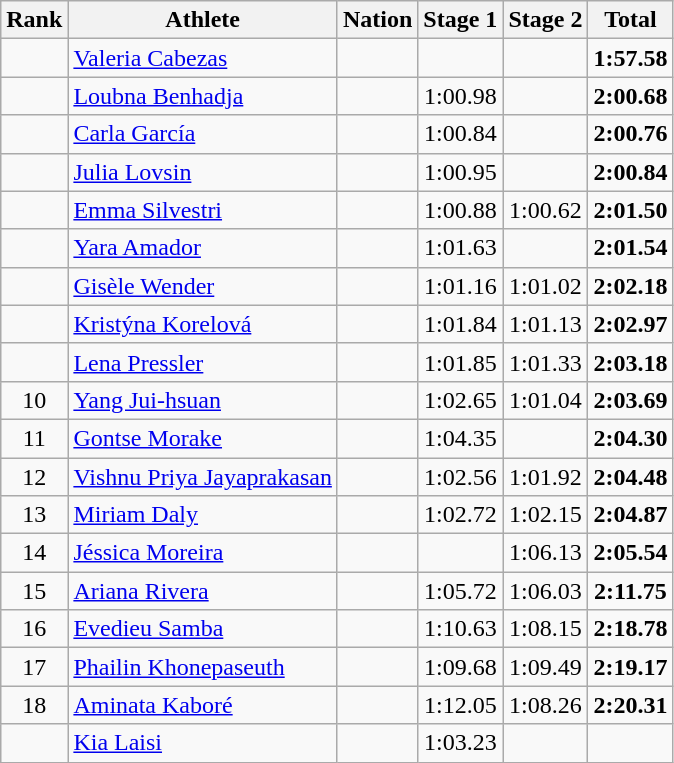<table class="wikitable sortable" style="text-align:center">
<tr>
<th>Rank</th>
<th>Athlete</th>
<th>Nation</th>
<th>Stage 1</th>
<th>Stage 2</th>
<th>Total</th>
</tr>
<tr>
<td></td>
<td align=left><a href='#'>Valeria Cabezas</a></td>
<td align=left></td>
<td></td>
<td></td>
<td><strong>1:57.58</strong></td>
</tr>
<tr>
<td></td>
<td align=left><a href='#'>Loubna Benhadja</a></td>
<td align=left></td>
<td>1:00.98</td>
<td></td>
<td><strong>2:00.68</strong></td>
</tr>
<tr>
<td></td>
<td align=left><a href='#'>Carla García</a></td>
<td align=left></td>
<td>1:00.84</td>
<td></td>
<td><strong>2:00.76</strong></td>
</tr>
<tr>
<td></td>
<td align=left><a href='#'>Julia Lovsin</a></td>
<td align=left></td>
<td>1:00.95</td>
<td></td>
<td><strong>2:00.84</strong></td>
</tr>
<tr>
<td></td>
<td align=left><a href='#'>Emma Silvestri</a></td>
<td align=left></td>
<td>1:00.88</td>
<td>1:00.62</td>
<td><strong>2:01.50</strong></td>
</tr>
<tr>
<td></td>
<td align=left><a href='#'>Yara Amador</a></td>
<td align=left></td>
<td>1:01.63</td>
<td></td>
<td><strong>2:01.54</strong></td>
</tr>
<tr>
<td></td>
<td align=left><a href='#'>Gisèle Wender</a></td>
<td align=left></td>
<td>1:01.16</td>
<td>1:01.02</td>
<td><strong>2:02.18</strong></td>
</tr>
<tr>
<td></td>
<td align=left><a href='#'>Kristýna Korelová</a></td>
<td align=left></td>
<td>1:01.84</td>
<td>1:01.13</td>
<td><strong>2:02.97</strong></td>
</tr>
<tr>
<td></td>
<td align=left><a href='#'>Lena Pressler</a></td>
<td align=left></td>
<td>1:01.85</td>
<td>1:01.33</td>
<td><strong>2:03.18</strong></td>
</tr>
<tr>
<td>10</td>
<td align=left><a href='#'>Yang Jui-hsuan</a></td>
<td align=left></td>
<td>1:02.65</td>
<td>1:01.04</td>
<td><strong>2:03.69</strong></td>
</tr>
<tr>
<td>11</td>
<td align=left><a href='#'>Gontse Morake</a></td>
<td align=left></td>
<td>1:04.35</td>
<td></td>
<td><strong>2:04.30</strong></td>
</tr>
<tr>
<td>12</td>
<td align=left><a href='#'>Vishnu Priya Jayaprakasan</a></td>
<td align=left></td>
<td>1:02.56</td>
<td>1:01.92</td>
<td><strong>2:04.48</strong></td>
</tr>
<tr>
<td>13</td>
<td align=left><a href='#'>Miriam Daly</a></td>
<td align=left></td>
<td>1:02.72</td>
<td>1:02.15</td>
<td><strong>2:04.87</strong></td>
</tr>
<tr>
<td>14</td>
<td align=left><a href='#'>Jéssica Moreira</a></td>
<td align=left></td>
<td></td>
<td>1:06.13</td>
<td><strong>2:05.54</strong></td>
</tr>
<tr>
<td>15</td>
<td align=left><a href='#'>Ariana Rivera</a></td>
<td align=left></td>
<td>1:05.72</td>
<td>1:06.03</td>
<td><strong>2:11.75</strong></td>
</tr>
<tr>
<td>16</td>
<td align=left><a href='#'>Evedieu Samba</a></td>
<td align=left></td>
<td>1:10.63</td>
<td>1:08.15</td>
<td><strong>2:18.78</strong></td>
</tr>
<tr>
<td>17</td>
<td align=left><a href='#'>Phailin Khonepaseuth</a></td>
<td align=left></td>
<td>1:09.68</td>
<td>1:09.49</td>
<td><strong>2:19.17</strong></td>
</tr>
<tr>
<td>18</td>
<td align=left><a href='#'>Aminata Kaboré</a></td>
<td align=left></td>
<td>1:12.05</td>
<td>1:08.26</td>
<td><strong>2:20.31</strong></td>
</tr>
<tr>
<td></td>
<td align=left><a href='#'>Kia Laisi</a></td>
<td align=left></td>
<td>1:03.23</td>
<td></td>
<td></td>
</tr>
</table>
